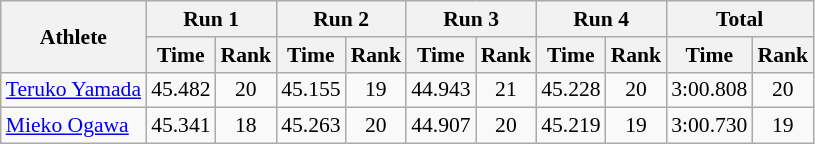<table class="wikitable" border="1" style="font-size:90%">
<tr>
<th rowspan="2">Athlete</th>
<th colspan="2">Run 1</th>
<th colspan="2">Run 2</th>
<th colspan="2">Run 3</th>
<th colspan="2">Run 4</th>
<th colspan="2">Total</th>
</tr>
<tr>
<th>Time</th>
<th>Rank</th>
<th>Time</th>
<th>Rank</th>
<th>Time</th>
<th>Rank</th>
<th>Time</th>
<th>Rank</th>
<th>Time</th>
<th>Rank</th>
</tr>
<tr>
<td><a href='#'>Teruko Yamada</a></td>
<td align="center">45.482</td>
<td align="center">20</td>
<td align="center">45.155</td>
<td align="center">19</td>
<td align="center">44.943</td>
<td align="center">21</td>
<td align="center">45.228</td>
<td align="center">20</td>
<td align="center">3:00.808</td>
<td align="center">20</td>
</tr>
<tr>
<td><a href='#'>Mieko Ogawa</a></td>
<td align="center">45.341</td>
<td align="center">18</td>
<td align="center">45.263</td>
<td align="center">20</td>
<td align="center">44.907</td>
<td align="center">20</td>
<td align="center">45.219</td>
<td align="center">19</td>
<td align="center">3:00.730</td>
<td align="center">19</td>
</tr>
</table>
